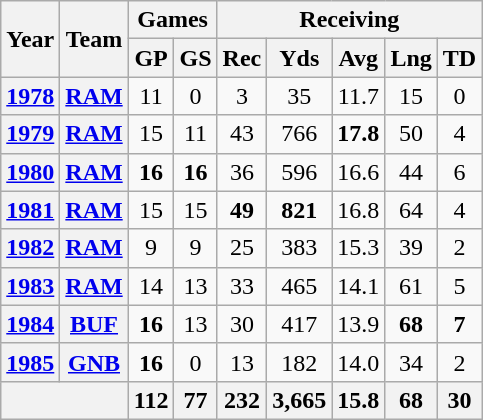<table class="wikitable" style="text-align:center">
<tr>
<th rowspan="2">Year</th>
<th rowspan="2">Team</th>
<th colspan="2">Games</th>
<th colspan="5">Receiving</th>
</tr>
<tr>
<th>GP</th>
<th>GS</th>
<th>Rec</th>
<th>Yds</th>
<th>Avg</th>
<th>Lng</th>
<th>TD</th>
</tr>
<tr>
<th><a href='#'>1978</a></th>
<th><a href='#'>RAM</a></th>
<td>11</td>
<td>0</td>
<td>3</td>
<td>35</td>
<td>11.7</td>
<td>15</td>
<td>0</td>
</tr>
<tr>
<th><a href='#'>1979</a></th>
<th><a href='#'>RAM</a></th>
<td>15</td>
<td>11</td>
<td>43</td>
<td>766</td>
<td><strong>17.8</strong></td>
<td>50</td>
<td>4</td>
</tr>
<tr>
<th><a href='#'>1980</a></th>
<th><a href='#'>RAM</a></th>
<td><strong>16</strong></td>
<td><strong>16</strong></td>
<td>36</td>
<td>596</td>
<td>16.6</td>
<td>44</td>
<td>6</td>
</tr>
<tr>
<th><a href='#'>1981</a></th>
<th><a href='#'>RAM</a></th>
<td>15</td>
<td>15</td>
<td><strong>49</strong></td>
<td><strong>821</strong></td>
<td>16.8</td>
<td>64</td>
<td>4</td>
</tr>
<tr>
<th><a href='#'>1982</a></th>
<th><a href='#'>RAM</a></th>
<td>9</td>
<td>9</td>
<td>25</td>
<td>383</td>
<td>15.3</td>
<td>39</td>
<td>2</td>
</tr>
<tr>
<th><a href='#'>1983</a></th>
<th><a href='#'>RAM</a></th>
<td>14</td>
<td>13</td>
<td>33</td>
<td>465</td>
<td>14.1</td>
<td>61</td>
<td>5</td>
</tr>
<tr>
<th><a href='#'>1984</a></th>
<th><a href='#'>BUF</a></th>
<td><strong>16</strong></td>
<td>13</td>
<td>30</td>
<td>417</td>
<td>13.9</td>
<td><strong>68</strong></td>
<td><strong>7</strong></td>
</tr>
<tr>
<th><a href='#'>1985</a></th>
<th><a href='#'>GNB</a></th>
<td><strong>16</strong></td>
<td>0</td>
<td>13</td>
<td>182</td>
<td>14.0</td>
<td>34</td>
<td>2</td>
</tr>
<tr>
<th colspan="2"></th>
<th>112</th>
<th>77</th>
<th>232</th>
<th>3,665</th>
<th>15.8</th>
<th>68</th>
<th>30</th>
</tr>
</table>
